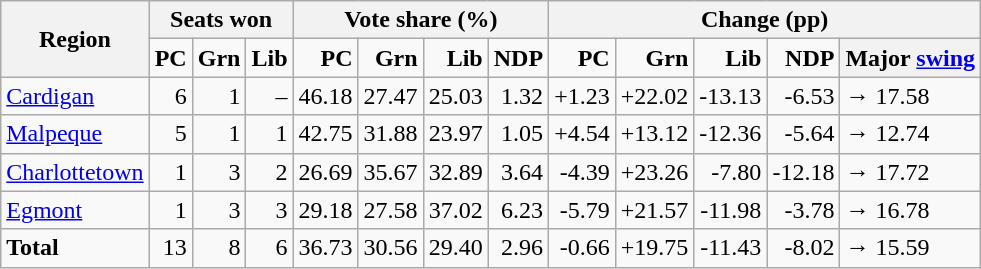<table class="wikitable" style="text-align:right;">
<tr>
<th rowspan="2">Region</th>
<th colspan="3">Seats won</th>
<th colspan="4">Vote share (%)</th>
<th colspan="5">Change (pp)</th>
</tr>
<tr>
<td><strong>PC</strong></td>
<td><strong>Grn</strong></td>
<td><strong>Lib</strong></td>
<td><strong>PC</strong></td>
<td><strong>Grn</strong></td>
<td><strong>Lib</strong></td>
<td><strong>NDP</strong></td>
<td><strong>PC</strong></td>
<td><strong>Grn</strong></td>
<td><strong>Lib</strong></td>
<td><strong>NDP</strong></td>
<th>Major <a href='#'>swing</a></th>
</tr>
<tr>
<td style="text-align:left;"><a href='#'>Cardigan</a></td>
<td>6</td>
<td>1</td>
<td>–</td>
<td>46.18</td>
<td>27.47</td>
<td>25.03</td>
<td>1.32</td>
<td>+1.23</td>
<td>+22.02</td>
<td>-13.13</td>
<td>-6.53</td>
<td style="text-align:left;">→ 17.58</td>
</tr>
<tr>
<td style="text-align:left;"><a href='#'>Malpeque</a></td>
<td>5</td>
<td>1</td>
<td>1</td>
<td>42.75</td>
<td>31.88</td>
<td>23.97</td>
<td>1.05</td>
<td>+4.54</td>
<td>+13.12</td>
<td>-12.36</td>
<td>-5.64</td>
<td style="text-align:left;">→ 12.74</td>
</tr>
<tr>
<td style="text-align:left;"><a href='#'>Charlottetown</a></td>
<td>1</td>
<td>3</td>
<td>2</td>
<td>26.69</td>
<td>35.67</td>
<td>32.89</td>
<td>3.64</td>
<td>-4.39</td>
<td>+23.26</td>
<td>-7.80</td>
<td>-12.18</td>
<td style="text-align:left;">→ 17.72</td>
</tr>
<tr>
<td style="text-align:left;"><a href='#'>Egmont</a></td>
<td>1</td>
<td>3</td>
<td>3</td>
<td>29.18</td>
<td>27.58</td>
<td>37.02</td>
<td>6.23</td>
<td>-5.79</td>
<td>+21.57</td>
<td>-11.98</td>
<td>-3.78</td>
<td style="text-align:left;">→ 16.78</td>
</tr>
<tr>
<td style="text-align:left;"><strong>Total</strong></td>
<td>13</td>
<td>8</td>
<td>6</td>
<td>36.73</td>
<td>30.56</td>
<td>29.40</td>
<td>2.96</td>
<td>-0.66</td>
<td>+19.75</td>
<td>-11.43</td>
<td>-8.02</td>
<td style="text-align:left;">→ 15.59</td>
</tr>
</table>
